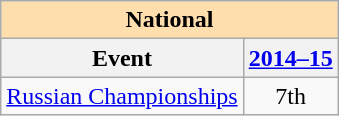<table class="wikitable" style="text-align:center">
<tr>
<th style="background-color: #ffdead; " colspan=2 align=center>National</th>
</tr>
<tr>
<th>Event</th>
<th><a href='#'>2014–15</a></th>
</tr>
<tr>
<td align=left><a href='#'>Russian Championships</a></td>
<td>7th</td>
</tr>
</table>
